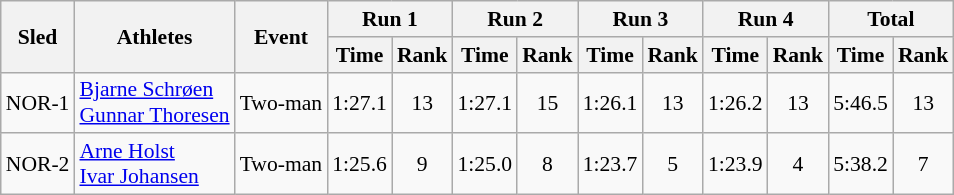<table class="wikitable" border="1" style="font-size:90%">
<tr>
<th rowspan="2">Sled</th>
<th rowspan="2">Athletes</th>
<th rowspan="2">Event</th>
<th colspan="2">Run 1</th>
<th colspan="2">Run 2</th>
<th colspan="2">Run 3</th>
<th colspan="2">Run 4</th>
<th colspan="2">Total</th>
</tr>
<tr>
<th>Time</th>
<th>Rank</th>
<th>Time</th>
<th>Rank</th>
<th>Time</th>
<th>Rank</th>
<th>Time</th>
<th>Rank</th>
<th>Time</th>
<th>Rank</th>
</tr>
<tr>
<td align="center">NOR-1</td>
<td><a href='#'>Bjarne Schrøen</a><br><a href='#'>Gunnar Thoresen</a></td>
<td>Two-man</td>
<td align="center">1:27.1</td>
<td align="center">13</td>
<td align="center">1:27.1</td>
<td align="center">15</td>
<td align="center">1:26.1</td>
<td align="center">13</td>
<td align="center">1:26.2</td>
<td align="center">13</td>
<td align="center">5:46.5</td>
<td align="center">13</td>
</tr>
<tr>
<td align="center">NOR-2</td>
<td><a href='#'>Arne Holst</a><br><a href='#'>Ivar Johansen</a></td>
<td>Two-man</td>
<td align="center">1:25.6</td>
<td align="center">9</td>
<td align="center">1:25.0</td>
<td align="center">8</td>
<td align="center">1:23.7</td>
<td align="center">5</td>
<td align="center">1:23.9</td>
<td align="center">4</td>
<td align="center">5:38.2</td>
<td align="center">7</td>
</tr>
</table>
